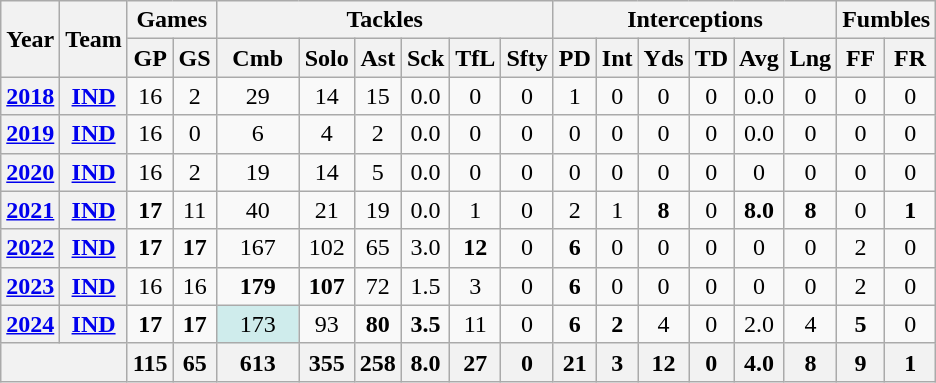<table class="wikitable" style="text-align:center;">
<tr>
<th rowspan="2">Year</th>
<th rowspan="2">Team</th>
<th colspan="2">Games</th>
<th colspan="6">Tackles</th>
<th colspan="6">Interceptions</th>
<th colspan="2">Fumbles</th>
</tr>
<tr>
<th>GP</th>
<th>GS</th>
<th>Cmb</th>
<th>Solo</th>
<th>Ast</th>
<th>Sck</th>
<th>TfL</th>
<th>Sfty</th>
<th>PD</th>
<th>Int</th>
<th>Yds</th>
<th>TD</th>
<th>Avg</th>
<th>Lng</th>
<th>FF</th>
<th>FR</th>
</tr>
<tr>
<th><a href='#'>2018</a></th>
<th><a href='#'>IND</a></th>
<td>16</td>
<td>2</td>
<td>29</td>
<td>14</td>
<td>15</td>
<td>0.0</td>
<td>0</td>
<td>0</td>
<td>1</td>
<td>0</td>
<td>0</td>
<td>0</td>
<td>0.0</td>
<td>0</td>
<td>0</td>
<td>0</td>
</tr>
<tr>
<th><a href='#'>2019</a></th>
<th><a href='#'>IND</a></th>
<td>16</td>
<td>0</td>
<td>6</td>
<td>4</td>
<td>2</td>
<td>0.0</td>
<td>0</td>
<td>0</td>
<td>0</td>
<td>0</td>
<td>0</td>
<td>0</td>
<td>0.0</td>
<td>0</td>
<td>0</td>
<td>0</td>
</tr>
<tr>
<th><a href='#'>2020</a></th>
<th><a href='#'>IND</a></th>
<td>16</td>
<td>2</td>
<td>19</td>
<td>14</td>
<td>5</td>
<td>0.0</td>
<td>0</td>
<td>0</td>
<td>0</td>
<td>0</td>
<td>0</td>
<td>0</td>
<td>0</td>
<td>0</td>
<td>0</td>
<td>0</td>
</tr>
<tr>
<th><a href='#'>2021</a></th>
<th><a href='#'>IND</a></th>
<td><strong>17</strong></td>
<td>11</td>
<td>40</td>
<td>21</td>
<td>19</td>
<td>0.0</td>
<td>1</td>
<td>0</td>
<td>2</td>
<td>1</td>
<td><strong>8</strong></td>
<td>0</td>
<td><strong>8.0</strong></td>
<td><strong>8</strong></td>
<td>0</td>
<td><strong>1</strong></td>
</tr>
<tr>
<th><a href='#'>2022</a></th>
<th><a href='#'>IND</a></th>
<td><strong>17</strong></td>
<td><strong>17</strong></td>
<td>167</td>
<td>102</td>
<td>65</td>
<td>3.0</td>
<td><strong>12</strong></td>
<td>0</td>
<td><strong>6</strong></td>
<td>0</td>
<td>0</td>
<td>0</td>
<td>0</td>
<td>0</td>
<td>2</td>
<td>0</td>
</tr>
<tr>
<th><a href='#'>2023</a></th>
<th><a href='#'>IND</a></th>
<td>16</td>
<td>16</td>
<td><strong>179</strong></td>
<td><strong>107</strong></td>
<td>72</td>
<td>1.5</td>
<td>3</td>
<td>0</td>
<td><strong>6</strong></td>
<td>0</td>
<td>0</td>
<td>0</td>
<td>0</td>
<td>0</td>
<td>2</td>
<td>0</td>
</tr>
<tr>
<th><a href='#'>2024</a></th>
<th><a href='#'>IND</a></th>
<td><strong>17</strong></td>
<td><strong>17</strong></td>
<td style="background:#cfecec; width:3em;">173</td>
<td>93</td>
<td><strong>80</strong></td>
<td><strong>3.5</strong></td>
<td>11</td>
<td>0</td>
<td><strong>6</strong></td>
<td><strong>2</strong></td>
<td>4</td>
<td>0</td>
<td>2.0</td>
<td>4</td>
<td><strong>5</strong></td>
<td>0</td>
</tr>
<tr>
<th colspan="2"></th>
<th>115</th>
<th>65</th>
<th>613</th>
<th>355</th>
<th>258</th>
<th>8.0</th>
<th>27</th>
<th>0</th>
<th>21</th>
<th>3</th>
<th>12</th>
<th>0</th>
<th>4.0</th>
<th>8</th>
<th>9</th>
<th>1</th>
</tr>
</table>
